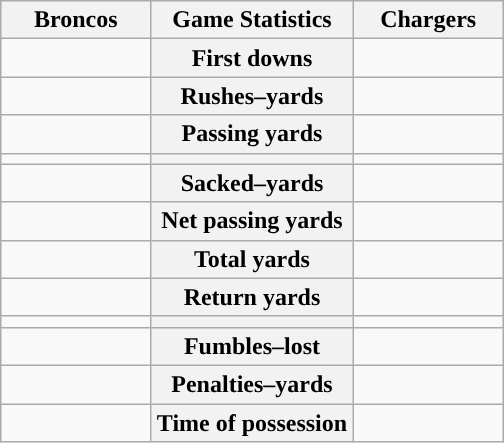<table class="wikitable" style="margin: 1em auto 1em auto">
<tr>
<th style="width:30%;">Broncos</th>
<th style="width:40%;">Game Statistics</th>
<th style="width:30%;">Chargers</th>
</tr>
<tr>
<td style="text-align:right;"></td>
<th>First downs</th>
<td></td>
</tr>
<tr>
<td style="text-align:right;"></td>
<th>Rushes–yards</th>
<td></td>
</tr>
<tr>
<td style="text-align:right;"></td>
<th>Passing yards</th>
<td></td>
</tr>
<tr>
<td style="text-align:right;"></td>
<th></th>
<td></td>
</tr>
<tr>
<td style="text-align:right;"></td>
<th>Sacked–yards</th>
<td></td>
</tr>
<tr>
<td style="text-align:right;"></td>
<th>Net passing yards</th>
<td></td>
</tr>
<tr>
<td style="text-align:right;"></td>
<th>Total yards</th>
<td></td>
</tr>
<tr>
<td style="text-align:right;"></td>
<th>Return yards</th>
<td></td>
</tr>
<tr>
<td style="text-align:right;"></td>
<th></th>
<td></td>
</tr>
<tr>
<td style="text-align:right;"></td>
<th>Fumbles–lost</th>
<td></td>
</tr>
<tr>
<td style="text-align:right;"></td>
<th>Penalties–yards</th>
<td></td>
</tr>
<tr>
<td style="text-align:right;"></td>
<th>Time of possession</th>
<td></td>
</tr>
</table>
